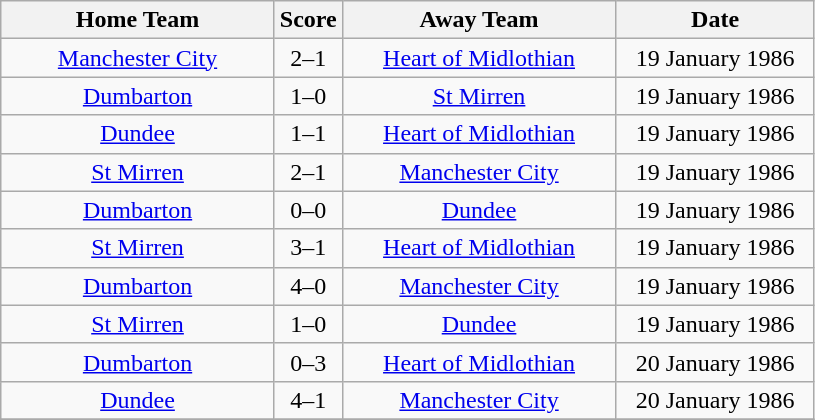<table class="wikitable" style="text-align:center;">
<tr>
<th width=175>Home Team</th>
<th width=20>Score</th>
<th width=175>Away Team</th>
<th width= 125>Date</th>
</tr>
<tr>
<td><a href='#'>Manchester City</a></td>
<td>2–1</td>
<td><a href='#'>Heart of Midlothian</a></td>
<td>19 January 1986</td>
</tr>
<tr>
<td><a href='#'>Dumbarton</a></td>
<td>1–0</td>
<td><a href='#'>St Mirren</a></td>
<td>19 January 1986</td>
</tr>
<tr>
<td><a href='#'>Dundee</a></td>
<td>1–1 </td>
<td><a href='#'>Heart of Midlothian</a></td>
<td>19 January 1986</td>
</tr>
<tr>
<td><a href='#'>St Mirren</a></td>
<td>2–1</td>
<td><a href='#'>Manchester City</a></td>
<td>19 January 1986</td>
</tr>
<tr>
<td><a href='#'>Dumbarton</a></td>
<td>0–0 </td>
<td><a href='#'>Dundee</a></td>
<td>19 January 1986</td>
</tr>
<tr>
<td><a href='#'>St Mirren</a></td>
<td>3–1</td>
<td><a href='#'>Heart of Midlothian</a></td>
<td>19 January 1986</td>
</tr>
<tr>
<td><a href='#'>Dumbarton</a></td>
<td>4–0</td>
<td><a href='#'>Manchester City</a></td>
<td>19 January 1986</td>
</tr>
<tr>
<td><a href='#'>St Mirren</a></td>
<td>1–0</td>
<td><a href='#'>Dundee</a></td>
<td>19 January 1986</td>
</tr>
<tr>
<td><a href='#'>Dumbarton</a></td>
<td>0–3</td>
<td><a href='#'>Heart of Midlothian</a></td>
<td>20 January 1986</td>
</tr>
<tr>
<td><a href='#'>Dundee</a></td>
<td>4–1</td>
<td><a href='#'>Manchester City</a></td>
<td>20 January 1986</td>
</tr>
<tr>
</tr>
</table>
